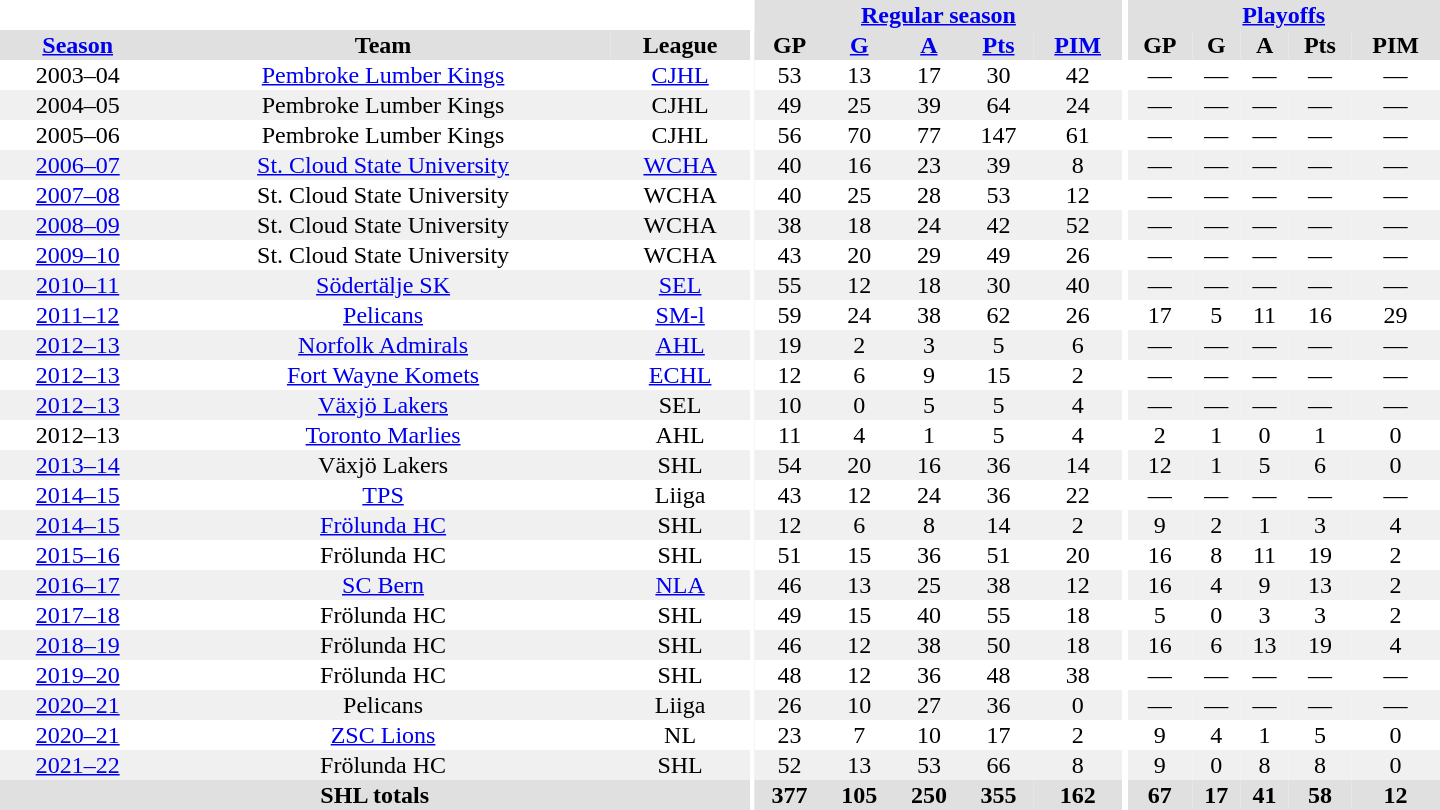<table border="0" cellpadding="1" cellspacing="0" style="text-align:center; width:60em">
<tr bgcolor="#e0e0e0">
<th colspan="3" bgcolor="#ffffff"></th>
<th rowspan="99" bgcolor="#ffffff"></th>
<th colspan="5"><a href='#'>Regular season</a></th>
<th rowspan="99" bgcolor="#ffffff"></th>
<th colspan="5"><a href='#'>Playoffs</a></th>
</tr>
<tr bgcolor="#e0e0e0">
<th><a href='#'>Season</a></th>
<th>Team</th>
<th>League</th>
<th>GP</th>
<th><a href='#'>G</a></th>
<th><a href='#'>A</a></th>
<th><a href='#'>Pts</a></th>
<th><a href='#'>PIM</a></th>
<th>GP</th>
<th>G</th>
<th>A</th>
<th>Pts</th>
<th>PIM</th>
</tr>
<tr>
<td>2003–04</td>
<td><a href='#'>Pembroke Lumber Kings</a></td>
<td><a href='#'>CJHL</a></td>
<td>53</td>
<td>13</td>
<td>17</td>
<td>30</td>
<td>42</td>
<td>—</td>
<td>—</td>
<td>—</td>
<td>—</td>
<td>—</td>
</tr>
<tr bgcolor="#f0f0f0">
<td>2004–05</td>
<td>Pembroke Lumber Kings</td>
<td>CJHL</td>
<td>49</td>
<td>25</td>
<td>39</td>
<td>64</td>
<td>24</td>
<td>—</td>
<td>—</td>
<td>—</td>
<td>—</td>
<td>—</td>
</tr>
<tr>
<td>2005–06</td>
<td>Pembroke Lumber Kings</td>
<td>CJHL</td>
<td>56</td>
<td>70</td>
<td>77</td>
<td>147</td>
<td>61</td>
<td>—</td>
<td>—</td>
<td>—</td>
<td>—</td>
<td>—</td>
</tr>
<tr bgcolor="#f0f0f0">
<td><a href='#'>2006–07</a></td>
<td><a href='#'>St. Cloud State University</a></td>
<td><a href='#'>WCHA</a></td>
<td>40</td>
<td>16</td>
<td>23</td>
<td>39</td>
<td>8</td>
<td>—</td>
<td>—</td>
<td>—</td>
<td>—</td>
<td>—</td>
</tr>
<tr>
<td><a href='#'>2007–08</a></td>
<td>St. Cloud State University</td>
<td>WCHA</td>
<td>40</td>
<td>25</td>
<td>28</td>
<td>53</td>
<td>12</td>
<td>—</td>
<td>—</td>
<td>—</td>
<td>—</td>
<td>—</td>
</tr>
<tr bgcolor="#f0f0f0">
<td><a href='#'>2008–09</a></td>
<td>St. Cloud State University</td>
<td>WCHA</td>
<td>38</td>
<td>18</td>
<td>24</td>
<td>42</td>
<td>52</td>
<td>—</td>
<td>—</td>
<td>—</td>
<td>—</td>
<td>—</td>
</tr>
<tr>
<td><a href='#'>2009–10</a></td>
<td>St. Cloud State University</td>
<td>WCHA</td>
<td>43</td>
<td>20</td>
<td>29</td>
<td>49</td>
<td>26</td>
<td>—</td>
<td>—</td>
<td>—</td>
<td>—</td>
<td>—</td>
</tr>
<tr bgcolor="#f0f0f0">
<td><a href='#'>2010–11</a></td>
<td><a href='#'>Södertälje SK</a></td>
<td><a href='#'>SEL</a></td>
<td>55</td>
<td>12</td>
<td>18</td>
<td>30</td>
<td>40</td>
<td>—</td>
<td>—</td>
<td>—</td>
<td>—</td>
<td>—</td>
</tr>
<tr>
<td><a href='#'>2011–12</a></td>
<td><a href='#'>Pelicans</a></td>
<td><a href='#'>SM-l</a></td>
<td>59</td>
<td>24</td>
<td>38</td>
<td>62</td>
<td>26</td>
<td>17</td>
<td>5</td>
<td>11</td>
<td>16</td>
<td>29</td>
</tr>
<tr bgcolor="#f0f0f0">
<td><a href='#'>2012–13</a></td>
<td><a href='#'>Norfolk Admirals</a></td>
<td><a href='#'>AHL</a></td>
<td>19</td>
<td>2</td>
<td>3</td>
<td>5</td>
<td>6</td>
<td>—</td>
<td>—</td>
<td>—</td>
<td>—</td>
<td>—</td>
</tr>
<tr>
<td><a href='#'>2012–13</a></td>
<td><a href='#'>Fort Wayne Komets</a></td>
<td><a href='#'>ECHL</a></td>
<td>12</td>
<td>6</td>
<td>9</td>
<td>15</td>
<td>2</td>
<td>—</td>
<td>—</td>
<td>—</td>
<td>—</td>
<td>—</td>
</tr>
<tr bgcolor="#f0f0f0">
<td><a href='#'>2012–13</a></td>
<td><a href='#'>Växjö Lakers</a></td>
<td>SEL</td>
<td>10</td>
<td>0</td>
<td>5</td>
<td>5</td>
<td>4</td>
<td>—</td>
<td>—</td>
<td>—</td>
<td>—</td>
<td>—</td>
</tr>
<tr>
<td>2012–13</td>
<td><a href='#'>Toronto Marlies</a></td>
<td>AHL</td>
<td>11</td>
<td>4</td>
<td>1</td>
<td>5</td>
<td>4</td>
<td>2</td>
<td>1</td>
<td>0</td>
<td>1</td>
<td>0</td>
</tr>
<tr bgcolor="#f0f0f0">
<td><a href='#'>2013–14</a></td>
<td>Växjö Lakers</td>
<td>SHL</td>
<td>54</td>
<td>20</td>
<td>16</td>
<td>36</td>
<td>14</td>
<td>12</td>
<td>1</td>
<td>5</td>
<td>6</td>
<td>0</td>
</tr>
<tr>
<td><a href='#'>2014–15</a></td>
<td><a href='#'>TPS</a></td>
<td>Liiga</td>
<td>43</td>
<td>12</td>
<td>24</td>
<td>36</td>
<td>22</td>
<td>—</td>
<td>—</td>
<td>—</td>
<td>—</td>
<td>—</td>
</tr>
<tr bgcolor="#f0f0f0">
<td><a href='#'>2014–15</a></td>
<td><a href='#'>Frölunda HC</a></td>
<td>SHL</td>
<td>12</td>
<td>6</td>
<td>8</td>
<td>14</td>
<td>2</td>
<td>9</td>
<td>2</td>
<td>1</td>
<td>3</td>
<td>4</td>
</tr>
<tr>
<td><a href='#'>2015–16</a></td>
<td>Frölunda HC</td>
<td>SHL</td>
<td>51</td>
<td>15</td>
<td>36</td>
<td>51</td>
<td>20</td>
<td>16</td>
<td>8</td>
<td>11</td>
<td>19</td>
<td>2</td>
</tr>
<tr bgcolor="#f0f0f0">
<td><a href='#'>2016–17</a></td>
<td><a href='#'>SC Bern</a></td>
<td><a href='#'>NLA</a></td>
<td>46</td>
<td>13</td>
<td>25</td>
<td>38</td>
<td>12</td>
<td>16</td>
<td>4</td>
<td>9</td>
<td>13</td>
<td>2</td>
</tr>
<tr>
<td><a href='#'>2017–18</a></td>
<td>Frölunda HC</td>
<td>SHL</td>
<td>49</td>
<td>15</td>
<td>40</td>
<td>55</td>
<td>18</td>
<td>5</td>
<td>0</td>
<td>3</td>
<td>3</td>
<td>2</td>
</tr>
<tr bgcolor="#f0f0f0">
<td><a href='#'>2018–19</a></td>
<td>Frölunda HC</td>
<td>SHL</td>
<td>46</td>
<td>12</td>
<td>38</td>
<td>50</td>
<td>18</td>
<td>16</td>
<td>6</td>
<td>13</td>
<td>19</td>
<td>4</td>
</tr>
<tr>
<td><a href='#'>2019–20</a></td>
<td>Frölunda HC</td>
<td>SHL</td>
<td>48</td>
<td>12</td>
<td>36</td>
<td>48</td>
<td>38</td>
<td>—</td>
<td>—</td>
<td>—</td>
<td>—</td>
<td>—</td>
</tr>
<tr bgcolor="#f0f0f0">
<td><a href='#'>2020–21</a></td>
<td>Pelicans</td>
<td>Liiga</td>
<td>26</td>
<td>10</td>
<td>27</td>
<td>36</td>
<td>0</td>
<td>—</td>
<td>—</td>
<td>—</td>
<td>—</td>
<td>—</td>
</tr>
<tr>
<td><a href='#'>2020–21</a></td>
<td><a href='#'>ZSC Lions</a></td>
<td>NL</td>
<td>23</td>
<td>7</td>
<td>10</td>
<td>17</td>
<td>2</td>
<td>9</td>
<td>4</td>
<td>1</td>
<td>5</td>
<td>0</td>
</tr>
<tr bgcolor="#f0f0f0">
<td><a href='#'>2021–22</a></td>
<td>Frölunda HC</td>
<td>SHL</td>
<td>52</td>
<td>13</td>
<td>53</td>
<td>66</td>
<td>8</td>
<td>9</td>
<td>0</td>
<td>8</td>
<td>8</td>
<td>0</td>
</tr>
<tr bgcolor="#e0e0e0">
<th colspan="3">SHL totals</th>
<th>377</th>
<th>105</th>
<th>250</th>
<th>355</th>
<th>162</th>
<th>67</th>
<th>17</th>
<th>41</th>
<th>58</th>
<th>12</th>
</tr>
</table>
